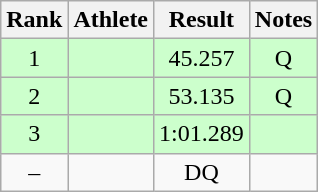<table class="wikitable" style="text-align:center">
<tr>
<th>Rank</th>
<th>Athlete</th>
<th>Result</th>
<th>Notes</th>
</tr>
<tr bgcolor=ccffcc>
<td>1</td>
<td align=left></td>
<td>45.257</td>
<td>Q</td>
</tr>
<tr bgcolor=ccffcc>
<td>2</td>
<td align=left></td>
<td>53.135</td>
<td>Q</td>
</tr>
<tr bgcolor=ccffcc>
<td>3</td>
<td align=left></td>
<td>1:01.289</td>
<td></td>
</tr>
<tr>
<td>–</td>
<td align=left></td>
<td>DQ</td>
<td></td>
</tr>
</table>
